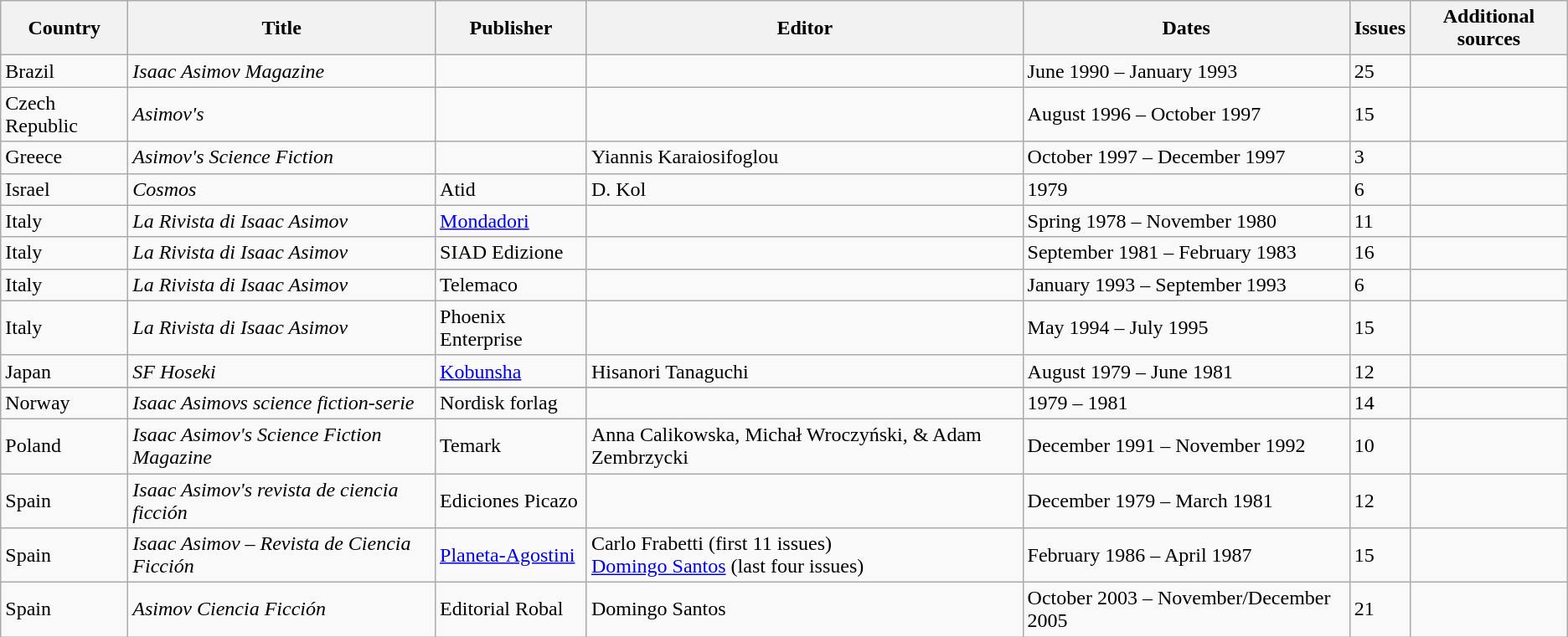<table class="wikitable sortable">
<tr>
<th>Country</th>
<th>Title</th>
<th>Publisher</th>
<th>Editor</th>
<th>Dates</th>
<th>Issues</th>
<th>Additional sources</th>
</tr>
<tr>
<td>Brazil</td>
<td><em>Isaac Asimov Magazine</em></td>
<td></td>
<td></td>
<td>June 1990 – January 1993</td>
<td>25</td>
<td></td>
</tr>
<tr>
<td>Czech Republic</td>
<td><em>Asimov's</em></td>
<td></td>
<td></td>
<td>August 1996 – October 1997</td>
<td>15</td>
<td></td>
</tr>
<tr>
<td>Greece</td>
<td><em>Asimov's Science Fiction</em></td>
<td></td>
<td>Yiannis Karaiosifoglou</td>
<td>October 1997 – December 1997</td>
<td>3</td>
<td></td>
</tr>
<tr>
<td>Israel</td>
<td><em>Cosmos</em></td>
<td>Atid</td>
<td>D. Kol</td>
<td>1979</td>
<td>6</td>
<td></td>
</tr>
<tr>
<td>Italy</td>
<td><em>La Rivista di Isaac Asimov</em></td>
<td><a href='#'>Mondadori</a></td>
<td></td>
<td>Spring 1978 – November 1980</td>
<td>11</td>
<td></td>
</tr>
<tr>
<td>Italy</td>
<td><em>La Rivista di Isaac Asimov</em></td>
<td>SIAD Edizione</td>
<td></td>
<td>September 1981 – February 1983</td>
<td>16</td>
<td></td>
</tr>
<tr>
<td>Italy</td>
<td><em>La Rivista di Isaac Asimov</em></td>
<td>Telemaco</td>
<td></td>
<td>January 1993 – September 1993</td>
<td>6</td>
<td></td>
</tr>
<tr>
<td>Italy</td>
<td><em>La Rivista di Isaac Asimov</em></td>
<td>Phoenix Enterprise</td>
<td></td>
<td>May 1994 – July 1995</td>
<td>15</td>
<td></td>
</tr>
<tr>
<td>Japan</td>
<td><em>SF Hoseki</em></td>
<td><a href='#'>Kobunsha</a></td>
<td>Hisanori Tanaguchi</td>
<td>August 1979 – June 1981</td>
<td>12</td>
<td></td>
</tr>
<tr>
</tr>
<tr>
<td>Norway</td>
<td><em>Isaac Asimovs science fiction-serie</em></td>
<td>Nordisk forlag</td>
<td></td>
<td>1979 – 1981</td>
<td>14</td>
<td></td>
</tr>
<tr>
<td>Poland</td>
<td><em>Isaac Asimov's Science Fiction Magazine</em></td>
<td>Temark</td>
<td>Anna Calikowska, Michał Wroczyński, & Adam Zembrzycki</td>
<td>December 1991 – November 1992</td>
<td>10</td>
<td></td>
</tr>
<tr>
<td>Spain</td>
<td><em>Isaac Asimov's revista de ciencia ficción</em></td>
<td>Ediciones Picazo</td>
<td></td>
<td>December 1979 – March 1981</td>
<td>12</td>
<td></td>
</tr>
<tr>
<td>Spain</td>
<td><em>Isaac Asimov – Revista de Ciencia Ficción</em></td>
<td><a href='#'>Planeta-Agostini</a></td>
<td>Carlo Frabetti (first 11 issues)<br><a href='#'>Domingo Santos</a> (last four issues)</td>
<td>February 1986 – April 1987</td>
<td>15</td>
<td></td>
</tr>
<tr>
<td>Spain</td>
<td><em>Asimov Ciencia Ficción</em></td>
<td>Editorial Robal</td>
<td>Domingo Santos</td>
<td>October 2003 – November/December 2005</td>
<td>21</td>
<td></td>
</tr>
</table>
